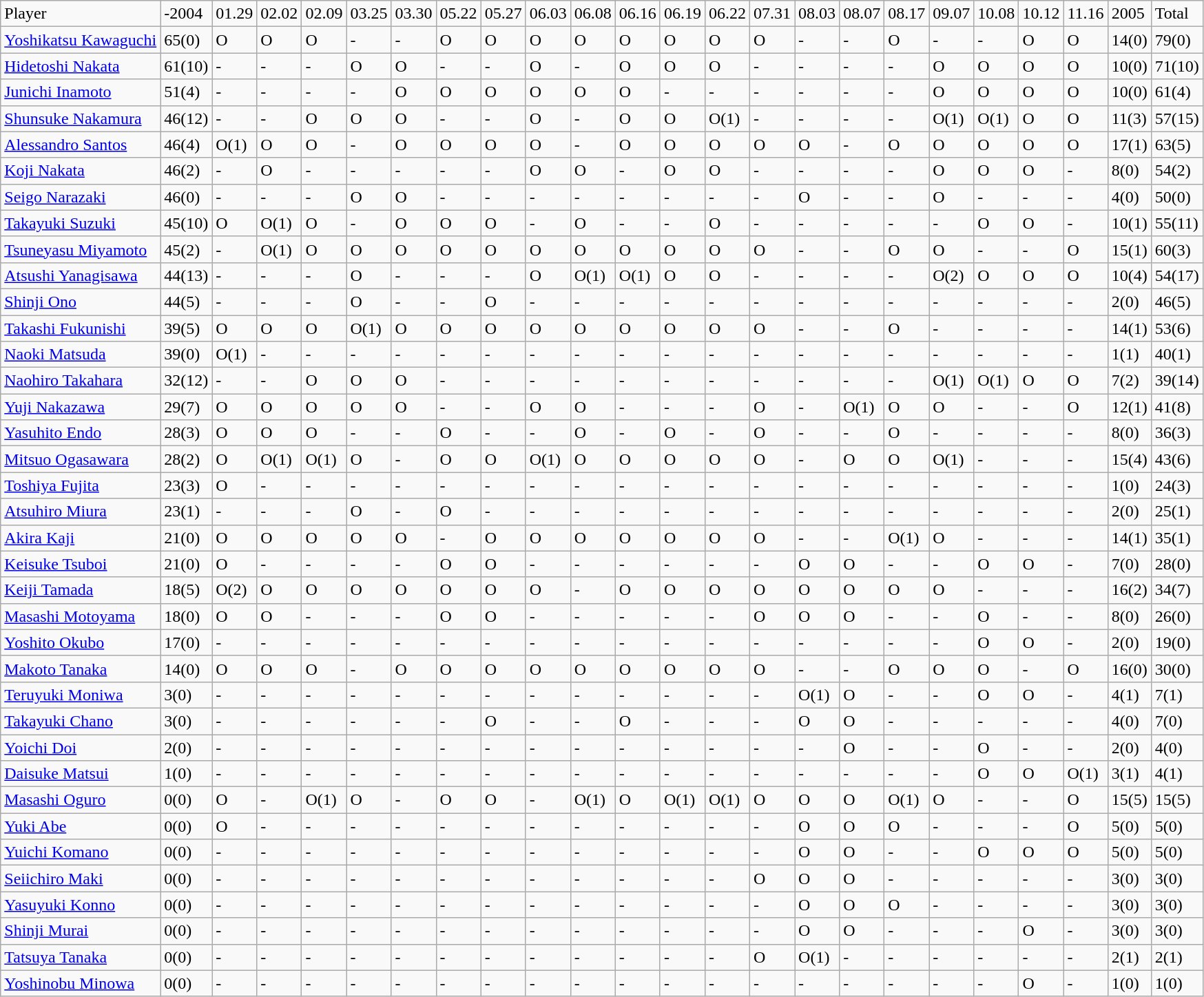<table class="wikitable" style="text-align:left;">
<tr>
<td>Player</td>
<td>-2004</td>
<td>01.29</td>
<td>02.02</td>
<td>02.09</td>
<td>03.25</td>
<td>03.30</td>
<td>05.22</td>
<td>05.27</td>
<td>06.03</td>
<td>06.08</td>
<td>06.16</td>
<td>06.19</td>
<td>06.22</td>
<td>07.31</td>
<td>08.03</td>
<td>08.07</td>
<td>08.17</td>
<td>09.07</td>
<td>10.08</td>
<td>10.12</td>
<td>11.16</td>
<td>2005</td>
<td>Total</td>
</tr>
<tr>
<td><a href='#'>Yoshikatsu Kawaguchi</a></td>
<td>65(0)</td>
<td>O</td>
<td>O</td>
<td>O</td>
<td>-</td>
<td>-</td>
<td>O</td>
<td>O</td>
<td>O</td>
<td>O</td>
<td>O</td>
<td>O</td>
<td>O</td>
<td>O</td>
<td>-</td>
<td>-</td>
<td>O</td>
<td>-</td>
<td>-</td>
<td>O</td>
<td>O</td>
<td>14(0)</td>
<td>79(0)</td>
</tr>
<tr>
<td><a href='#'>Hidetoshi Nakata</a></td>
<td>61(10)</td>
<td>-</td>
<td>-</td>
<td>-</td>
<td>O</td>
<td>O</td>
<td>-</td>
<td>-</td>
<td>O</td>
<td>-</td>
<td>O</td>
<td>O</td>
<td>O</td>
<td>-</td>
<td>-</td>
<td>-</td>
<td>-</td>
<td>O</td>
<td>O</td>
<td>O</td>
<td>O</td>
<td>10(0)</td>
<td>71(10)</td>
</tr>
<tr>
<td><a href='#'>Junichi Inamoto</a></td>
<td>51(4)</td>
<td>-</td>
<td>-</td>
<td>-</td>
<td>-</td>
<td>O</td>
<td>O</td>
<td>O</td>
<td>O</td>
<td>O</td>
<td>O</td>
<td>-</td>
<td>-</td>
<td>-</td>
<td>-</td>
<td>-</td>
<td>-</td>
<td>O</td>
<td>O</td>
<td>O</td>
<td>O</td>
<td>10(0)</td>
<td>61(4)</td>
</tr>
<tr>
<td><a href='#'>Shunsuke Nakamura</a></td>
<td>46(12)</td>
<td>-</td>
<td>-</td>
<td>O</td>
<td>O</td>
<td>O</td>
<td>-</td>
<td>-</td>
<td>O</td>
<td>-</td>
<td>O</td>
<td>O</td>
<td>O(1)</td>
<td>-</td>
<td>-</td>
<td>-</td>
<td>-</td>
<td>O(1)</td>
<td>O(1)</td>
<td>O</td>
<td>O</td>
<td>11(3)</td>
<td>57(15)</td>
</tr>
<tr>
<td><a href='#'>Alessandro Santos</a></td>
<td>46(4)</td>
<td>O(1)</td>
<td>O</td>
<td>O</td>
<td>-</td>
<td>O</td>
<td>O</td>
<td>O</td>
<td>O</td>
<td>-</td>
<td>O</td>
<td>O</td>
<td>O</td>
<td>O</td>
<td>O</td>
<td>-</td>
<td>O</td>
<td>O</td>
<td>O</td>
<td>O</td>
<td>O</td>
<td>17(1)</td>
<td>63(5)</td>
</tr>
<tr>
<td><a href='#'>Koji Nakata</a></td>
<td>46(2)</td>
<td>-</td>
<td>O</td>
<td>-</td>
<td>-</td>
<td>-</td>
<td>-</td>
<td>-</td>
<td>O</td>
<td>O</td>
<td>-</td>
<td>O</td>
<td>O</td>
<td>-</td>
<td>-</td>
<td>-</td>
<td>-</td>
<td>O</td>
<td>O</td>
<td>O</td>
<td>-</td>
<td>8(0)</td>
<td>54(2)</td>
</tr>
<tr>
<td><a href='#'>Seigo Narazaki</a></td>
<td>46(0)</td>
<td>-</td>
<td>-</td>
<td>-</td>
<td>O</td>
<td>O</td>
<td>-</td>
<td>-</td>
<td>-</td>
<td>-</td>
<td>-</td>
<td>-</td>
<td>-</td>
<td>-</td>
<td>O</td>
<td>-</td>
<td>-</td>
<td>O</td>
<td>-</td>
<td>-</td>
<td>-</td>
<td>4(0)</td>
<td>50(0)</td>
</tr>
<tr>
<td><a href='#'>Takayuki Suzuki</a></td>
<td>45(10)</td>
<td>O</td>
<td>O(1)</td>
<td>O</td>
<td>-</td>
<td>O</td>
<td>O</td>
<td>O</td>
<td>-</td>
<td>O</td>
<td>-</td>
<td>-</td>
<td>O</td>
<td>-</td>
<td>-</td>
<td>-</td>
<td>-</td>
<td>-</td>
<td>O</td>
<td>O</td>
<td>-</td>
<td>10(1)</td>
<td>55(11)</td>
</tr>
<tr>
<td><a href='#'>Tsuneyasu Miyamoto</a></td>
<td>45(2)</td>
<td>-</td>
<td>O(1)</td>
<td>O</td>
<td>O</td>
<td>O</td>
<td>O</td>
<td>O</td>
<td>O</td>
<td>O</td>
<td>O</td>
<td>O</td>
<td>O</td>
<td>O</td>
<td>-</td>
<td>-</td>
<td>O</td>
<td>O</td>
<td>-</td>
<td>-</td>
<td>O</td>
<td>15(1)</td>
<td>60(3)</td>
</tr>
<tr>
<td><a href='#'>Atsushi Yanagisawa</a></td>
<td>44(13)</td>
<td>-</td>
<td>-</td>
<td>-</td>
<td>O</td>
<td>-</td>
<td>-</td>
<td>-</td>
<td>O</td>
<td>O(1)</td>
<td>O(1)</td>
<td>O</td>
<td>O</td>
<td>-</td>
<td>-</td>
<td>-</td>
<td>-</td>
<td>O(2)</td>
<td>O</td>
<td>O</td>
<td>O</td>
<td>10(4)</td>
<td>54(17)</td>
</tr>
<tr>
<td><a href='#'>Shinji Ono</a></td>
<td>44(5)</td>
<td>-</td>
<td>-</td>
<td>-</td>
<td>O</td>
<td>-</td>
<td>-</td>
<td>O</td>
<td>-</td>
<td>-</td>
<td>-</td>
<td>-</td>
<td>-</td>
<td>-</td>
<td>-</td>
<td>-</td>
<td>-</td>
<td>-</td>
<td>-</td>
<td>-</td>
<td>-</td>
<td>2(0)</td>
<td>46(5)</td>
</tr>
<tr>
<td><a href='#'>Takashi Fukunishi</a></td>
<td>39(5)</td>
<td>O</td>
<td>O</td>
<td>O</td>
<td>O(1)</td>
<td>O</td>
<td>O</td>
<td>O</td>
<td>O</td>
<td>O</td>
<td>O</td>
<td>O</td>
<td>O</td>
<td>O</td>
<td>-</td>
<td>-</td>
<td>O</td>
<td>-</td>
<td>-</td>
<td>-</td>
<td>-</td>
<td>14(1)</td>
<td>53(6)</td>
</tr>
<tr>
<td><a href='#'>Naoki Matsuda</a></td>
<td>39(0)</td>
<td>O(1)</td>
<td>-</td>
<td>-</td>
<td>-</td>
<td>-</td>
<td>-</td>
<td>-</td>
<td>-</td>
<td>-</td>
<td>-</td>
<td>-</td>
<td>-</td>
<td>-</td>
<td>-</td>
<td>-</td>
<td>-</td>
<td>-</td>
<td>-</td>
<td>-</td>
<td>-</td>
<td>1(1)</td>
<td>40(1)</td>
</tr>
<tr>
<td><a href='#'>Naohiro Takahara</a></td>
<td>32(12)</td>
<td>-</td>
<td>-</td>
<td>O</td>
<td>O</td>
<td>O</td>
<td>-</td>
<td>-</td>
<td>-</td>
<td>-</td>
<td>-</td>
<td>-</td>
<td>-</td>
<td>-</td>
<td>-</td>
<td>-</td>
<td>-</td>
<td>O(1)</td>
<td>O(1)</td>
<td>O</td>
<td>O</td>
<td>7(2)</td>
<td>39(14)</td>
</tr>
<tr>
<td><a href='#'>Yuji Nakazawa</a></td>
<td>29(7)</td>
<td>O</td>
<td>O</td>
<td>O</td>
<td>O</td>
<td>O</td>
<td>-</td>
<td>-</td>
<td>O</td>
<td>O</td>
<td>-</td>
<td>-</td>
<td>-</td>
<td>O</td>
<td>-</td>
<td>O(1)</td>
<td>O</td>
<td>O</td>
<td>-</td>
<td>-</td>
<td>O</td>
<td>12(1)</td>
<td>41(8)</td>
</tr>
<tr>
<td><a href='#'>Yasuhito Endo</a></td>
<td>28(3)</td>
<td>O</td>
<td>O</td>
<td>O</td>
<td>-</td>
<td>-</td>
<td>O</td>
<td>-</td>
<td>-</td>
<td>O</td>
<td>-</td>
<td>O</td>
<td>-</td>
<td>O</td>
<td>-</td>
<td>-</td>
<td>O</td>
<td>-</td>
<td>-</td>
<td>-</td>
<td>-</td>
<td>8(0)</td>
<td>36(3)</td>
</tr>
<tr>
<td><a href='#'>Mitsuo Ogasawara</a></td>
<td>28(2)</td>
<td>O</td>
<td>O(1)</td>
<td>O(1)</td>
<td>O</td>
<td>-</td>
<td>O</td>
<td>O</td>
<td>O(1)</td>
<td>O</td>
<td>O</td>
<td>O</td>
<td>O</td>
<td>O</td>
<td>-</td>
<td>O</td>
<td>O</td>
<td>O(1)</td>
<td>-</td>
<td>-</td>
<td>-</td>
<td>15(4)</td>
<td>43(6)</td>
</tr>
<tr>
<td><a href='#'>Toshiya Fujita</a></td>
<td>23(3)</td>
<td>O</td>
<td>-</td>
<td>-</td>
<td>-</td>
<td>-</td>
<td>-</td>
<td>-</td>
<td>-</td>
<td>-</td>
<td>-</td>
<td>-</td>
<td>-</td>
<td>-</td>
<td>-</td>
<td>-</td>
<td>-</td>
<td>-</td>
<td>-</td>
<td>-</td>
<td>-</td>
<td>1(0)</td>
<td>24(3)</td>
</tr>
<tr>
<td><a href='#'>Atsuhiro Miura</a></td>
<td>23(1)</td>
<td>-</td>
<td>-</td>
<td>-</td>
<td>O</td>
<td>-</td>
<td>O</td>
<td>-</td>
<td>-</td>
<td>-</td>
<td>-</td>
<td>-</td>
<td>-</td>
<td>-</td>
<td>-</td>
<td>-</td>
<td>-</td>
<td>-</td>
<td>-</td>
<td>-</td>
<td>-</td>
<td>2(0)</td>
<td>25(1)</td>
</tr>
<tr>
<td><a href='#'>Akira Kaji</a></td>
<td>21(0)</td>
<td>O</td>
<td>O</td>
<td>O</td>
<td>O</td>
<td>O</td>
<td>-</td>
<td>O</td>
<td>O</td>
<td>O</td>
<td>O</td>
<td>O</td>
<td>O</td>
<td>O</td>
<td>-</td>
<td>-</td>
<td>O(1)</td>
<td>O</td>
<td>-</td>
<td>-</td>
<td>-</td>
<td>14(1)</td>
<td>35(1)</td>
</tr>
<tr>
<td><a href='#'>Keisuke Tsuboi</a></td>
<td>21(0)</td>
<td>O</td>
<td>-</td>
<td>-</td>
<td>-</td>
<td>-</td>
<td>O</td>
<td>O</td>
<td>-</td>
<td>-</td>
<td>-</td>
<td>-</td>
<td>-</td>
<td>-</td>
<td>O</td>
<td>O</td>
<td>-</td>
<td>-</td>
<td>O</td>
<td>O</td>
<td>-</td>
<td>7(0)</td>
<td>28(0)</td>
</tr>
<tr>
<td><a href='#'>Keiji Tamada</a></td>
<td>18(5)</td>
<td>O(2)</td>
<td>O</td>
<td>O</td>
<td>O</td>
<td>O</td>
<td>O</td>
<td>O</td>
<td>O</td>
<td>-</td>
<td>O</td>
<td>O</td>
<td>O</td>
<td>O</td>
<td>O</td>
<td>O</td>
<td>O</td>
<td>O</td>
<td>-</td>
<td>-</td>
<td>-</td>
<td>16(2)</td>
<td>34(7)</td>
</tr>
<tr>
<td><a href='#'>Masashi Motoyama</a></td>
<td>18(0)</td>
<td>O</td>
<td>O</td>
<td>-</td>
<td>-</td>
<td>-</td>
<td>O</td>
<td>O</td>
<td>-</td>
<td>-</td>
<td>-</td>
<td>-</td>
<td>-</td>
<td>O</td>
<td>O</td>
<td>O</td>
<td>-</td>
<td>-</td>
<td>O</td>
<td>-</td>
<td>-</td>
<td>8(0)</td>
<td>26(0)</td>
</tr>
<tr>
<td><a href='#'>Yoshito Okubo</a></td>
<td>17(0)</td>
<td>-</td>
<td>-</td>
<td>-</td>
<td>-</td>
<td>-</td>
<td>-</td>
<td>-</td>
<td>-</td>
<td>-</td>
<td>-</td>
<td>-</td>
<td>-</td>
<td>-</td>
<td>-</td>
<td>-</td>
<td>-</td>
<td>-</td>
<td>O</td>
<td>O</td>
<td>-</td>
<td>2(0)</td>
<td>19(0)</td>
</tr>
<tr>
<td><a href='#'>Makoto Tanaka</a></td>
<td>14(0)</td>
<td>O</td>
<td>O</td>
<td>O</td>
<td>-</td>
<td>O</td>
<td>O</td>
<td>O</td>
<td>O</td>
<td>O</td>
<td>O</td>
<td>O</td>
<td>O</td>
<td>O</td>
<td>-</td>
<td>-</td>
<td>O</td>
<td>O</td>
<td>O</td>
<td>-</td>
<td>O</td>
<td>16(0)</td>
<td>30(0)</td>
</tr>
<tr>
<td><a href='#'>Teruyuki Moniwa</a></td>
<td>3(0)</td>
<td>-</td>
<td>-</td>
<td>-</td>
<td>-</td>
<td>-</td>
<td>-</td>
<td>-</td>
<td>-</td>
<td>-</td>
<td>-</td>
<td>-</td>
<td>-</td>
<td>-</td>
<td>O(1)</td>
<td>O</td>
<td>-</td>
<td>-</td>
<td>O</td>
<td>O</td>
<td>-</td>
<td>4(1)</td>
<td>7(1)</td>
</tr>
<tr>
<td><a href='#'>Takayuki Chano</a></td>
<td>3(0)</td>
<td>-</td>
<td>-</td>
<td>-</td>
<td>-</td>
<td>-</td>
<td>-</td>
<td>O</td>
<td>-</td>
<td>-</td>
<td>O</td>
<td>-</td>
<td>-</td>
<td>-</td>
<td>O</td>
<td>O</td>
<td>-</td>
<td>-</td>
<td>-</td>
<td>-</td>
<td>-</td>
<td>4(0)</td>
<td>7(0)</td>
</tr>
<tr>
<td><a href='#'>Yoichi Doi</a></td>
<td>2(0)</td>
<td>-</td>
<td>-</td>
<td>-</td>
<td>-</td>
<td>-</td>
<td>-</td>
<td>-</td>
<td>-</td>
<td>-</td>
<td>-</td>
<td>-</td>
<td>-</td>
<td>-</td>
<td>-</td>
<td>O</td>
<td>-</td>
<td>-</td>
<td>O</td>
<td>-</td>
<td>-</td>
<td>2(0)</td>
<td>4(0)</td>
</tr>
<tr>
<td><a href='#'>Daisuke Matsui</a></td>
<td>1(0)</td>
<td>-</td>
<td>-</td>
<td>-</td>
<td>-</td>
<td>-</td>
<td>-</td>
<td>-</td>
<td>-</td>
<td>-</td>
<td>-</td>
<td>-</td>
<td>-</td>
<td>-</td>
<td>-</td>
<td>-</td>
<td>-</td>
<td>-</td>
<td>O</td>
<td>O</td>
<td>O(1)</td>
<td>3(1)</td>
<td>4(1)</td>
</tr>
<tr>
<td><a href='#'>Masashi Oguro</a></td>
<td>0(0)</td>
<td>O</td>
<td>-</td>
<td>O(1)</td>
<td>O</td>
<td>-</td>
<td>O</td>
<td>O</td>
<td>-</td>
<td>O(1)</td>
<td>O</td>
<td>O(1)</td>
<td>O(1)</td>
<td>O</td>
<td>O</td>
<td>O</td>
<td>O(1)</td>
<td>O</td>
<td>-</td>
<td>-</td>
<td>O</td>
<td>15(5)</td>
<td>15(5)</td>
</tr>
<tr>
<td><a href='#'>Yuki Abe</a></td>
<td>0(0)</td>
<td>O</td>
<td>-</td>
<td>-</td>
<td>-</td>
<td>-</td>
<td>-</td>
<td>-</td>
<td>-</td>
<td>-</td>
<td>-</td>
<td>-</td>
<td>-</td>
<td>-</td>
<td>O</td>
<td>O</td>
<td>O</td>
<td>-</td>
<td>-</td>
<td>-</td>
<td>O</td>
<td>5(0)</td>
<td>5(0)</td>
</tr>
<tr>
<td><a href='#'>Yuichi Komano</a></td>
<td>0(0)</td>
<td>-</td>
<td>-</td>
<td>-</td>
<td>-</td>
<td>-</td>
<td>-</td>
<td>-</td>
<td>-</td>
<td>-</td>
<td>-</td>
<td>-</td>
<td>-</td>
<td>-</td>
<td>O</td>
<td>O</td>
<td>-</td>
<td>-</td>
<td>O</td>
<td>O</td>
<td>O</td>
<td>5(0)</td>
<td>5(0)</td>
</tr>
<tr>
<td><a href='#'>Seiichiro Maki</a></td>
<td>0(0)</td>
<td>-</td>
<td>-</td>
<td>-</td>
<td>-</td>
<td>-</td>
<td>-</td>
<td>-</td>
<td>-</td>
<td>-</td>
<td>-</td>
<td>-</td>
<td>-</td>
<td>O</td>
<td>O</td>
<td>O</td>
<td>-</td>
<td>-</td>
<td>-</td>
<td>-</td>
<td>-</td>
<td>3(0)</td>
<td>3(0)</td>
</tr>
<tr>
<td><a href='#'>Yasuyuki Konno</a></td>
<td>0(0)</td>
<td>-</td>
<td>-</td>
<td>-</td>
<td>-</td>
<td>-</td>
<td>-</td>
<td>-</td>
<td>-</td>
<td>-</td>
<td>-</td>
<td>-</td>
<td>-</td>
<td>-</td>
<td>O</td>
<td>O</td>
<td>O</td>
<td>-</td>
<td>-</td>
<td>-</td>
<td>-</td>
<td>3(0)</td>
<td>3(0)</td>
</tr>
<tr>
<td><a href='#'>Shinji Murai</a></td>
<td>0(0)</td>
<td>-</td>
<td>-</td>
<td>-</td>
<td>-</td>
<td>-</td>
<td>-</td>
<td>-</td>
<td>-</td>
<td>-</td>
<td>-</td>
<td>-</td>
<td>-</td>
<td>-</td>
<td>O</td>
<td>O</td>
<td>-</td>
<td>-</td>
<td>-</td>
<td>O</td>
<td>-</td>
<td>3(0)</td>
<td>3(0)</td>
</tr>
<tr>
<td><a href='#'>Tatsuya Tanaka</a></td>
<td>0(0)</td>
<td>-</td>
<td>-</td>
<td>-</td>
<td>-</td>
<td>-</td>
<td>-</td>
<td>-</td>
<td>-</td>
<td>-</td>
<td>-</td>
<td>-</td>
<td>-</td>
<td>O</td>
<td>O(1)</td>
<td>-</td>
<td>-</td>
<td>-</td>
<td>-</td>
<td>-</td>
<td>-</td>
<td>2(1)</td>
<td>2(1)</td>
</tr>
<tr>
<td><a href='#'>Yoshinobu Minowa</a></td>
<td>0(0)</td>
<td>-</td>
<td>-</td>
<td>-</td>
<td>-</td>
<td>-</td>
<td>-</td>
<td>-</td>
<td>-</td>
<td>-</td>
<td>-</td>
<td>-</td>
<td>-</td>
<td>-</td>
<td>-</td>
<td>-</td>
<td>-</td>
<td>-</td>
<td>-</td>
<td>O</td>
<td>-</td>
<td>1(0)</td>
<td>1(0)</td>
</tr>
</table>
